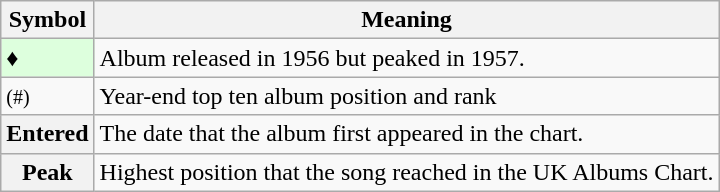<table Class="wikitable">
<tr>
<th>Symbol</th>
<th>Meaning</th>
</tr>
<tr>
<td bgcolor=#DDFFDD>♦</td>
<td>Album released in 1956 but peaked in 1957.</td>
</tr>
<tr>
<td><small>(#)</small></td>
<td>Year-end top ten album position and rank</td>
</tr>
<tr>
<th>Entered</th>
<td>The date that the album first appeared in the chart.</td>
</tr>
<tr>
<th>Peak</th>
<td>Highest position that the song reached in the UK Albums Chart.</td>
</tr>
</table>
